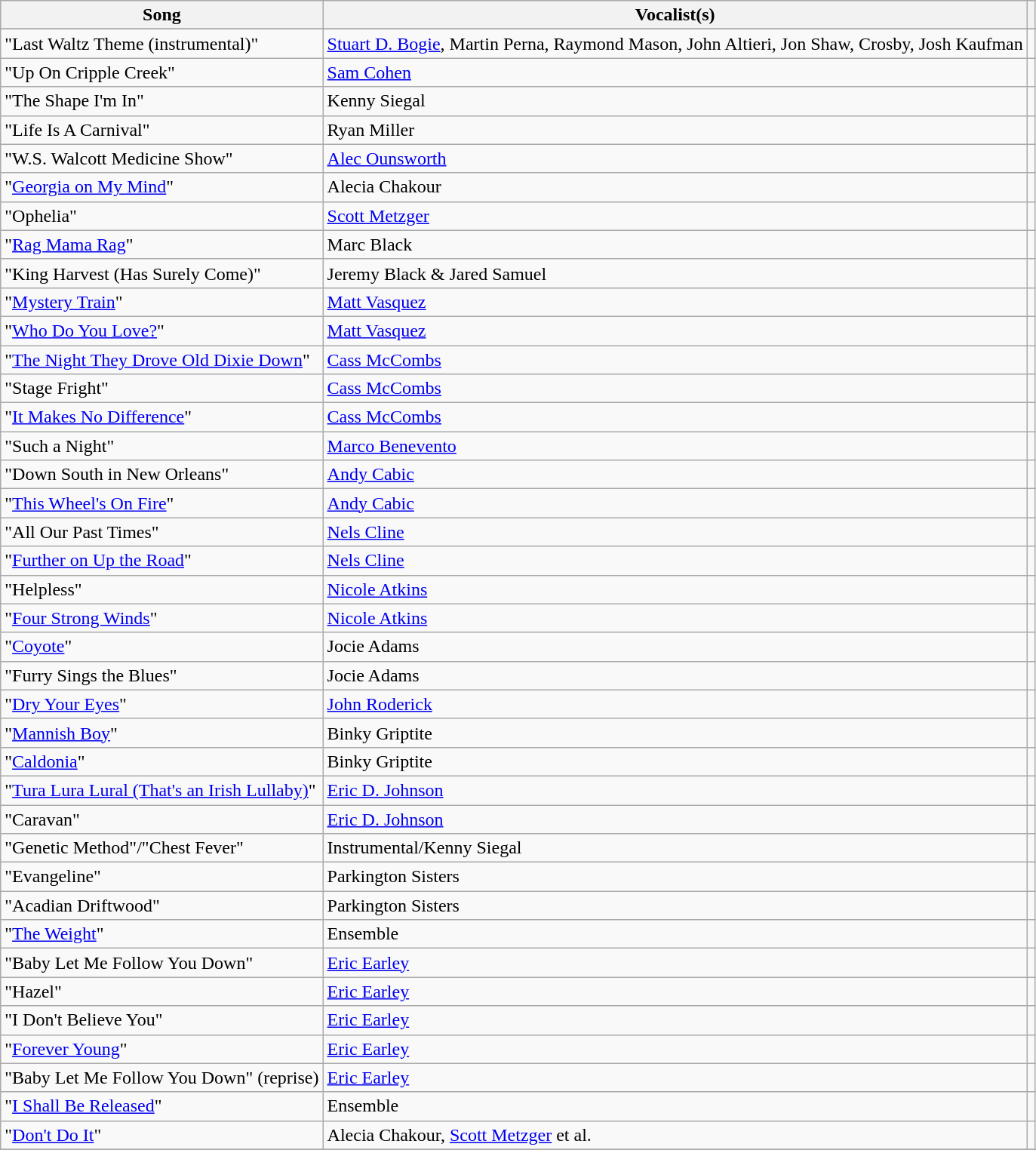<table class="wikitable">
<tr>
<th align="center">Song</th>
<th>Vocalist(s)</th>
<th></th>
</tr>
<tr>
</tr>
<tr style="display:none;">
<td>!a</td>
<td>!a</td>
<td>-9e99</td>
<td>-9e99</td>
<td>-9e99</td>
</tr>
<tr style="display:none;">
<td>~z</td>
<td>~z</td>
<td>9e99</td>
<td>9e99</td>
<td>9e99</td>
</tr>
<tr>
<td>"Last Waltz Theme (instrumental)"</td>
<td><a href='#'>Stuart D. Bogie</a>, Martin Perna, Raymond Mason, John Altieri, Jon Shaw, Crosby, Josh Kaufman</td>
<td 1></td>
</tr>
<tr>
<td>"Up On Cripple Creek"</td>
<td><a href='#'>Sam Cohen</a></td>
<td></td>
</tr>
<tr>
<td>"The Shape I'm In"</td>
<td>Kenny Siegal</td>
<td></td>
</tr>
<tr>
<td>"Life Is A Carnival"</td>
<td>Ryan Miller</td>
<td></td>
</tr>
<tr>
<td>"W.S. Walcott Medicine Show"</td>
<td><a href='#'>Alec Ounsworth</a></td>
<td></td>
</tr>
<tr>
<td>"<a href='#'>Georgia on My Mind</a>"</td>
<td>Alecia Chakour</td>
<td></td>
</tr>
<tr>
<td>"Ophelia"</td>
<td><a href='#'>Scott Metzger</a></td>
<td></td>
</tr>
<tr>
<td>"<a href='#'>Rag Mama Rag</a>"</td>
<td>Marc Black</td>
<td></td>
</tr>
<tr>
<td>"King Harvest (Has Surely Come)"</td>
<td>Jeremy Black & Jared Samuel</td>
<td></td>
</tr>
<tr>
<td>"<a href='#'>Mystery Train</a>"</td>
<td><a href='#'>Matt Vasquez</a></td>
<td></td>
</tr>
<tr>
<td>"<a href='#'>Who Do You Love?</a>"</td>
<td><a href='#'>Matt Vasquez</a></td>
<td></td>
</tr>
<tr>
<td>"<a href='#'>The Night They Drove Old Dixie Down</a>"</td>
<td><a href='#'>Cass McCombs</a></td>
<td></td>
</tr>
<tr>
<td>"Stage Fright"</td>
<td><a href='#'>Cass McCombs</a></td>
<td></td>
</tr>
<tr>
<td>"<a href='#'>It Makes No Difference</a>"</td>
<td><a href='#'>Cass McCombs</a></td>
<td></td>
</tr>
<tr>
<td>"Such a Night"</td>
<td><a href='#'>Marco Benevento</a></td>
<td></td>
</tr>
<tr>
<td>"Down South in New Orleans"</td>
<td><a href='#'>Andy Cabic</a></td>
<td></td>
</tr>
<tr>
<td>"<a href='#'>This Wheel's On Fire</a>"</td>
<td><a href='#'>Andy Cabic</a></td>
<td></td>
</tr>
<tr>
<td>"All Our Past Times"</td>
<td><a href='#'>Nels Cline</a></td>
<td></td>
</tr>
<tr>
<td>"<a href='#'>Further on Up the Road</a>"</td>
<td><a href='#'>Nels Cline</a></td>
<td></td>
</tr>
<tr>
<td>"Helpless"</td>
<td><a href='#'>Nicole Atkins</a></td>
<td></td>
</tr>
<tr>
<td>"<a href='#'>Four Strong Winds</a>"</td>
<td><a href='#'>Nicole Atkins</a></td>
<td></td>
</tr>
<tr>
<td>"<a href='#'>Coyote</a>"</td>
<td>Jocie Adams</td>
<td></td>
</tr>
<tr>
<td>"Furry Sings the Blues"</td>
<td>Jocie Adams</td>
<td></td>
</tr>
<tr>
<td>"<a href='#'>Dry Your Eyes</a>"</td>
<td><a href='#'>John Roderick</a></td>
<td></td>
</tr>
<tr>
<td>"<a href='#'>Mannish Boy</a>"</td>
<td>Binky Griptite</td>
<td></td>
</tr>
<tr>
<td>"<a href='#'>Caldonia</a>"</td>
<td>Binky Griptite</td>
<td></td>
</tr>
<tr>
<td>"<a href='#'>Tura Lura Lural (That's an Irish Lullaby)</a>"</td>
<td><a href='#'>Eric D. Johnson</a></td>
<td></td>
</tr>
<tr>
<td>"Caravan"</td>
<td><a href='#'>Eric D. Johnson</a></td>
<td></td>
</tr>
<tr>
<td>"Genetic Method"/"Chest Fever"</td>
<td>Instrumental/Kenny Siegal</td>
<td></td>
</tr>
<tr>
<td>"Evangeline"</td>
<td>Parkington Sisters</td>
<td></td>
</tr>
<tr>
<td>"Acadian Driftwood"</td>
<td>Parkington Sisters</td>
<td></td>
</tr>
<tr>
<td>"<a href='#'>The Weight</a>"</td>
<td>Ensemble</td>
<td></td>
</tr>
<tr>
<td>"Baby Let Me Follow You Down"</td>
<td><a href='#'>Eric Earley</a></td>
<td></td>
</tr>
<tr>
<td>"Hazel"</td>
<td><a href='#'>Eric Earley</a></td>
<td></td>
</tr>
<tr>
<td>"I Don't Believe You"</td>
<td><a href='#'>Eric Earley</a></td>
<td></td>
</tr>
<tr>
<td>"<a href='#'>Forever Young</a>"</td>
<td><a href='#'>Eric Earley</a></td>
<td></td>
</tr>
<tr>
<td>"Baby Let Me Follow You Down" (reprise)</td>
<td><a href='#'>Eric Earley</a></td>
<td></td>
</tr>
<tr>
<td>"<a href='#'>I Shall Be Released</a>"</td>
<td>Ensemble</td>
<td></td>
</tr>
<tr>
<td>"<a href='#'>Don't Do It</a>"</td>
<td>Alecia Chakour, <a href='#'>Scott Metzger</a> et al.</td>
<td></td>
</tr>
<tr>
</tr>
</table>
